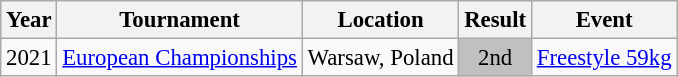<table class="wikitable" style="font-size: 95%;">
<tr>
<th>Year</th>
<th>Tournament</th>
<th>Location</th>
<th>Result</th>
<th>Event</th>
</tr>
<tr>
<td>2021</td>
<td><a href='#'>European Championships</a></td>
<td>Warsaw, Poland</td>
<td align="center" bgcolor="silver">2nd</td>
<td><a href='#'>Freestyle 59kg</a></td>
</tr>
</table>
